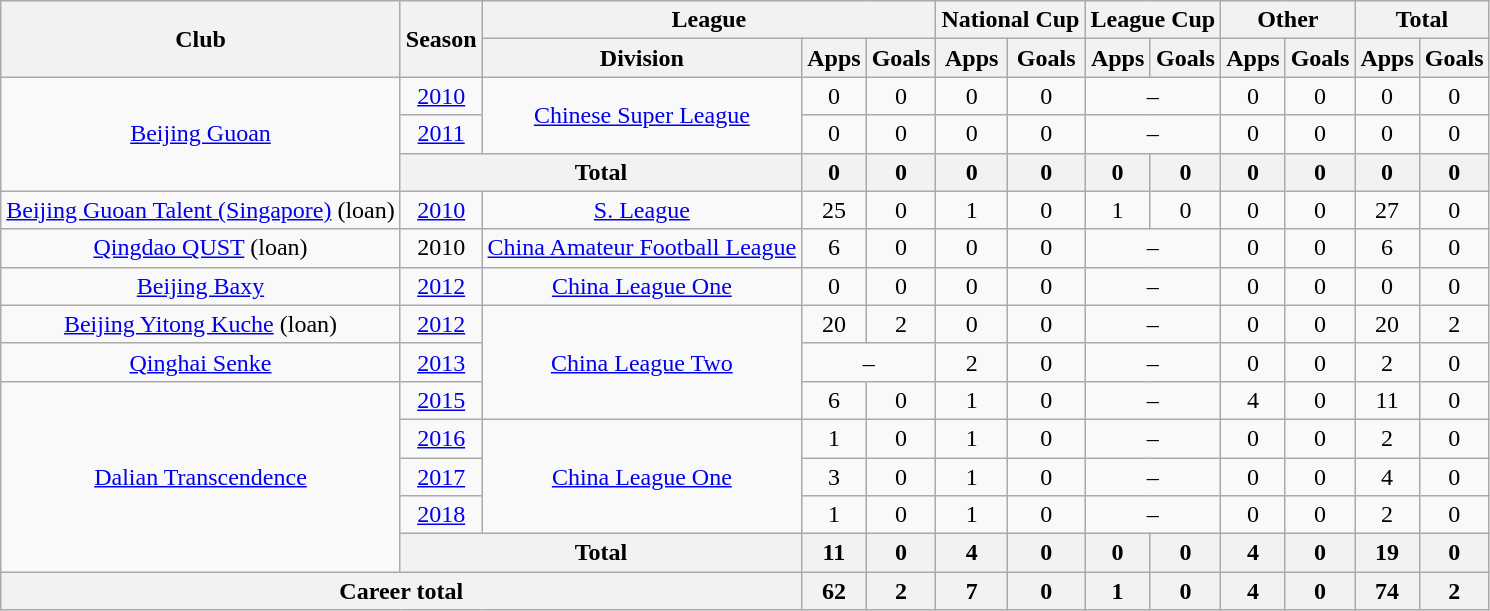<table class="wikitable" style="text-align: center">
<tr>
<th rowspan="2">Club</th>
<th rowspan="2">Season</th>
<th colspan="3">League</th>
<th colspan="2">National Cup</th>
<th colspan="2">League Cup</th>
<th colspan="2">Other</th>
<th colspan="2">Total</th>
</tr>
<tr>
<th>Division</th>
<th>Apps</th>
<th>Goals</th>
<th>Apps</th>
<th>Goals</th>
<th>Apps</th>
<th>Goals</th>
<th>Apps</th>
<th>Goals</th>
<th>Apps</th>
<th>Goals</th>
</tr>
<tr>
<td rowspan="3"><a href='#'>Beijing Guoan</a></td>
<td><a href='#'>2010</a></td>
<td rowspan="2"><a href='#'>Chinese Super League</a></td>
<td>0</td>
<td>0</td>
<td>0</td>
<td>0</td>
<td colspan="2">–</td>
<td>0</td>
<td>0</td>
<td>0</td>
<td>0</td>
</tr>
<tr>
<td><a href='#'>2011</a></td>
<td>0</td>
<td>0</td>
<td>0</td>
<td>0</td>
<td colspan="2">–</td>
<td>0</td>
<td>0</td>
<td>0</td>
<td>0</td>
</tr>
<tr>
<th colspan=2>Total</th>
<th>0</th>
<th>0</th>
<th>0</th>
<th>0</th>
<th>0</th>
<th>0</th>
<th>0</th>
<th>0</th>
<th>0</th>
<th>0</th>
</tr>
<tr>
<td><a href='#'>Beijing Guoan Talent (Singapore)</a> (loan)</td>
<td><a href='#'>2010</a></td>
<td><a href='#'>S. League</a></td>
<td>25</td>
<td>0</td>
<td>1</td>
<td>0</td>
<td>1</td>
<td>0</td>
<td>0</td>
<td>0</td>
<td>27</td>
<td>0</td>
</tr>
<tr>
<td><a href='#'>Qingdao QUST</a> (loan)</td>
<td>2010</td>
<td><a href='#'>China Amateur Football League</a></td>
<td>6</td>
<td>0</td>
<td>0</td>
<td>0</td>
<td colspan="2">–</td>
<td>0</td>
<td>0</td>
<td>6</td>
<td>0</td>
</tr>
<tr>
<td><a href='#'>Beijing Baxy</a></td>
<td><a href='#'>2012</a></td>
<td><a href='#'>China League One</a></td>
<td>0</td>
<td>0</td>
<td>0</td>
<td>0</td>
<td colspan="2">–</td>
<td>0</td>
<td>0</td>
<td>0</td>
<td>0</td>
</tr>
<tr>
<td><a href='#'>Beijing Yitong Kuche</a> (loan)</td>
<td><a href='#'>2012</a></td>
<td rowspan="3"><a href='#'>China League Two</a></td>
<td>20</td>
<td>2</td>
<td>0</td>
<td>0</td>
<td colspan="2">–</td>
<td>0</td>
<td>0</td>
<td>20</td>
<td>2</td>
</tr>
<tr>
<td><a href='#'>Qinghai Senke</a></td>
<td><a href='#'>2013</a></td>
<td colspan="2">–</td>
<td>2</td>
<td>0</td>
<td colspan="2">–</td>
<td>0</td>
<td>0</td>
<td>2</td>
<td>0</td>
</tr>
<tr>
<td rowspan="5"><a href='#'>Dalian Transcendence</a></td>
<td><a href='#'>2015</a></td>
<td>6</td>
<td>0</td>
<td>1</td>
<td>0</td>
<td colspan="2">–</td>
<td>4</td>
<td>0</td>
<td>11</td>
<td>0</td>
</tr>
<tr>
<td><a href='#'>2016</a></td>
<td rowspan="3"><a href='#'>China League One</a></td>
<td>1</td>
<td>0</td>
<td>1</td>
<td>0</td>
<td colspan="2">–</td>
<td>0</td>
<td>0</td>
<td>2</td>
<td>0</td>
</tr>
<tr>
<td><a href='#'>2017</a></td>
<td>3</td>
<td>0</td>
<td>1</td>
<td>0</td>
<td colspan="2">–</td>
<td>0</td>
<td>0</td>
<td>4</td>
<td>0</td>
</tr>
<tr>
<td><a href='#'>2018</a></td>
<td>1</td>
<td>0</td>
<td>1</td>
<td>0</td>
<td colspan="2">–</td>
<td>0</td>
<td>0</td>
<td>2</td>
<td>0</td>
</tr>
<tr>
<th colspan=2>Total</th>
<th>11</th>
<th>0</th>
<th>4</th>
<th>0</th>
<th>0</th>
<th>0</th>
<th>4</th>
<th>0</th>
<th>19</th>
<th>0</th>
</tr>
<tr>
<th colspan=3>Career total</th>
<th>62</th>
<th>2</th>
<th>7</th>
<th>0</th>
<th>1</th>
<th>0</th>
<th>4</th>
<th>0</th>
<th>74</th>
<th>2</th>
</tr>
</table>
